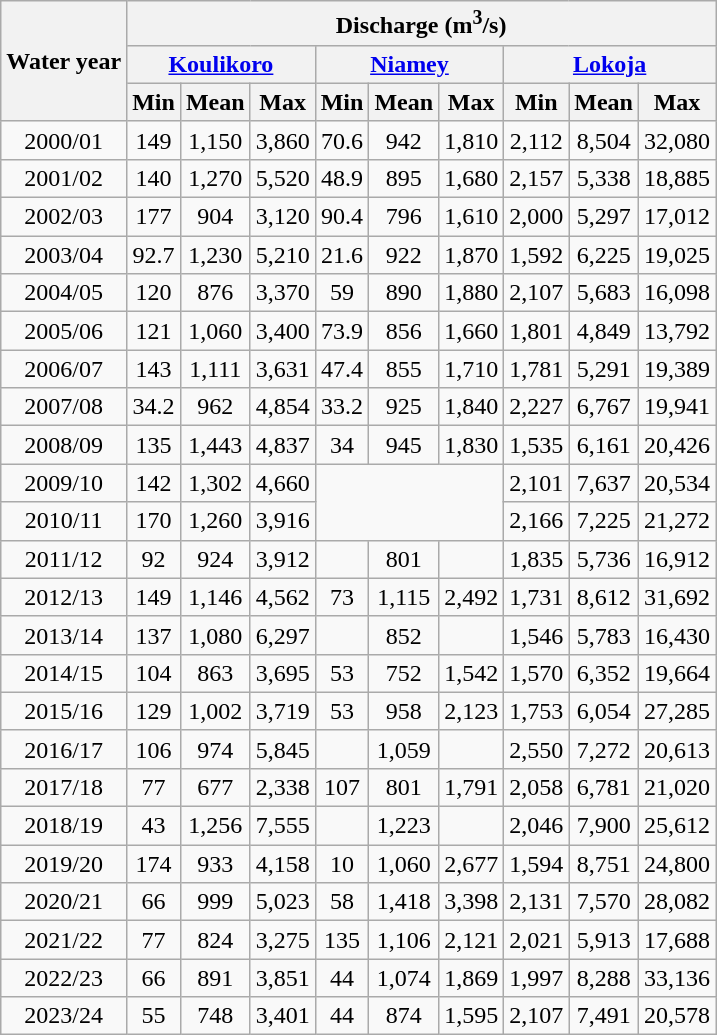<table class="wikitable" style="text-align:center;">
<tr>
<th rowspan="3">Water year</th>
<th colspan="9">Discharge (m<sup>3</sup>/s)</th>
</tr>
<tr>
<th colspan="3"><a href='#'>Koulikoro</a></th>
<th colspan="3"><a href='#'>Niamey</a></th>
<th colspan="3"><a href='#'>Lokoja</a></th>
</tr>
<tr>
<th>Min</th>
<th>Mean</th>
<th>Max</th>
<th>Min</th>
<th>Mean</th>
<th>Max</th>
<th>Min</th>
<th>Mean</th>
<th>Max</th>
</tr>
<tr>
<td>2000/01</td>
<td>149</td>
<td>1,150</td>
<td>3,860</td>
<td>70.6</td>
<td>942</td>
<td>1,810</td>
<td>2,112</td>
<td>8,504</td>
<td>32,080</td>
</tr>
<tr>
<td>2001/02</td>
<td>140</td>
<td>1,270</td>
<td>5,520</td>
<td>48.9</td>
<td>895</td>
<td>1,680</td>
<td>2,157</td>
<td>5,338</td>
<td>18,885</td>
</tr>
<tr>
<td>2002/03</td>
<td>177</td>
<td>904</td>
<td>3,120</td>
<td>90.4</td>
<td>796</td>
<td>1,610</td>
<td>2,000</td>
<td>5,297</td>
<td>17,012</td>
</tr>
<tr>
<td>2003/04</td>
<td>92.7</td>
<td>1,230</td>
<td>5,210</td>
<td>21.6</td>
<td>922</td>
<td>1,870</td>
<td>1,592</td>
<td>6,225</td>
<td>19,025</td>
</tr>
<tr>
<td>2004/05</td>
<td>120</td>
<td>876</td>
<td>3,370</td>
<td>59</td>
<td>890</td>
<td>1,880</td>
<td>2,107</td>
<td>5,683</td>
<td>16,098</td>
</tr>
<tr>
<td>2005/06</td>
<td>121</td>
<td>1,060</td>
<td>3,400</td>
<td>73.9</td>
<td>856</td>
<td>1,660</td>
<td>1,801</td>
<td>4,849</td>
<td>13,792</td>
</tr>
<tr>
<td>2006/07</td>
<td>143</td>
<td>1,111</td>
<td>3,631</td>
<td>47.4</td>
<td>855</td>
<td>1,710</td>
<td>1,781</td>
<td>5,291</td>
<td>19,389</td>
</tr>
<tr>
<td>2007/08</td>
<td>34.2</td>
<td>962</td>
<td>4,854</td>
<td>33.2</td>
<td>925</td>
<td>1,840</td>
<td>2,227</td>
<td>6,767</td>
<td>19,941</td>
</tr>
<tr>
<td>2008/09</td>
<td>135</td>
<td>1,443</td>
<td>4,837</td>
<td>34</td>
<td>945</td>
<td>1,830</td>
<td>1,535</td>
<td>6,161</td>
<td>20,426</td>
</tr>
<tr>
<td>2009/10</td>
<td>142</td>
<td>1,302</td>
<td>4,660</td>
<td colspan="3" rowspan="2"></td>
<td>2,101</td>
<td>7,637</td>
<td>20,534</td>
</tr>
<tr>
<td>2010/11</td>
<td>170</td>
<td>1,260</td>
<td>3,916</td>
<td>2,166</td>
<td>7,225</td>
<td>21,272</td>
</tr>
<tr>
<td>2011/12</td>
<td>92</td>
<td>924</td>
<td>3,912</td>
<td></td>
<td>801</td>
<td></td>
<td>1,835</td>
<td>5,736</td>
<td>16,912</td>
</tr>
<tr>
<td>2012/13</td>
<td>149</td>
<td>1,146</td>
<td>4,562</td>
<td>73</td>
<td>1,115</td>
<td>2,492</td>
<td>1,731</td>
<td>8,612</td>
<td>31,692</td>
</tr>
<tr>
<td>2013/14</td>
<td>137</td>
<td>1,080</td>
<td>6,297</td>
<td></td>
<td>852</td>
<td></td>
<td>1,546</td>
<td>5,783</td>
<td>16,430</td>
</tr>
<tr>
<td>2014/15</td>
<td>104</td>
<td>863</td>
<td>3,695</td>
<td>53</td>
<td>752</td>
<td>1,542</td>
<td>1,570</td>
<td>6,352</td>
<td>19,664</td>
</tr>
<tr>
<td>2015/16</td>
<td>129</td>
<td>1,002</td>
<td>3,719</td>
<td>53</td>
<td>958</td>
<td>2,123</td>
<td>1,753</td>
<td>6,054</td>
<td>27,285</td>
</tr>
<tr>
<td>2016/17</td>
<td>106</td>
<td>974</td>
<td>5,845</td>
<td></td>
<td>1,059</td>
<td></td>
<td>2,550</td>
<td>7,272</td>
<td>20,613</td>
</tr>
<tr>
<td>2017/18</td>
<td>77</td>
<td>677</td>
<td>2,338</td>
<td>107</td>
<td>801</td>
<td>1,791</td>
<td>2,058</td>
<td>6,781</td>
<td>21,020</td>
</tr>
<tr>
<td>2018/19</td>
<td>43</td>
<td>1,256</td>
<td>7,555</td>
<td></td>
<td>1,223</td>
<td></td>
<td>2,046</td>
<td>7,900</td>
<td>25,612</td>
</tr>
<tr>
<td>2019/20</td>
<td>174</td>
<td>933</td>
<td>4,158</td>
<td>10</td>
<td>1,060</td>
<td>2,677</td>
<td>1,594</td>
<td>8,751</td>
<td>24,800</td>
</tr>
<tr>
<td>2020/21</td>
<td>66</td>
<td>999</td>
<td>5,023</td>
<td>58</td>
<td>1,418</td>
<td>3,398</td>
<td>2,131</td>
<td>7,570</td>
<td>28,082</td>
</tr>
<tr>
<td>2021/22</td>
<td>77</td>
<td>824</td>
<td>3,275</td>
<td>135</td>
<td>1,106</td>
<td>2,121</td>
<td>2,021</td>
<td>5,913</td>
<td>17,688</td>
</tr>
<tr>
<td>2022/23</td>
<td>66</td>
<td>891</td>
<td>3,851</td>
<td>44</td>
<td>1,074</td>
<td>1,869</td>
<td>1,997</td>
<td>8,288</td>
<td>33,136</td>
</tr>
<tr>
<td>2023/24</td>
<td>55</td>
<td>748</td>
<td>3,401</td>
<td>44</td>
<td>874</td>
<td>1,595</td>
<td>2,107</td>
<td>7,491</td>
<td>20,578</td>
</tr>
</table>
